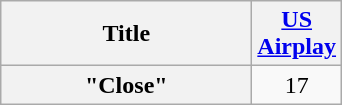<table class="wikitable plainrowheaders" style="text-align:center;">
<tr>
<th scope="col" style="width:10em;">Title</th>
<th scope="col" style="width:3em;"><a href='#'>US</a><br><a href='#'>Airplay</a><br></th>
</tr>
<tr>
<th scope="row">"Close"</th>
<td>17</td>
</tr>
</table>
